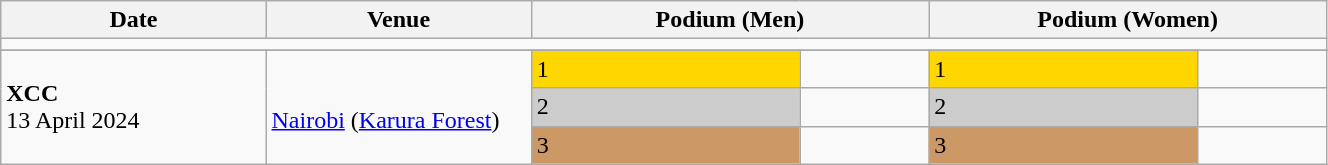<table class="wikitable" width=70%>
<tr>
<th>Date</th>
<th width=20%>Venue</th>
<th colspan=2 width=30%>Podium (Men)</th>
<th colspan=2 width=30%>Podium (Women)</th>
</tr>
<tr>
<td colspan=6></td>
</tr>
<tr>
</tr>
<tr>
<td rowspan=3><strong>XCC</strong> <br> 13 April 2024</td>
<td rowspan=3><br><a href='#'>Nairobi</a> (<a href='#'>Karura Forest</a>)</td>
<td bgcolor=FFD700>1</td>
<td></td>
<td bgcolor=FFD700>1</td>
<td></td>
</tr>
<tr>
<td bgcolor=CCCCCC>2</td>
<td></td>
<td bgcolor=CCCCCC>2</td>
<td></td>
</tr>
<tr>
<td bgcolor=CC9966>3</td>
<td></td>
<td bgcolor=CC9966>3</td>
<td></td>
</tr>
</table>
